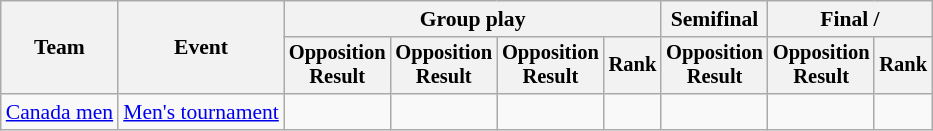<table class=wikitable style=font-size:90%;text-align:center>
<tr>
<th rowspan=2>Team</th>
<th rowspan=2>Event</th>
<th colspan=4>Group play</th>
<th>Semifinal</th>
<th colspan=2>Final / </th>
</tr>
<tr style=font-size:95%>
<th>Opposition<br>Result</th>
<th>Opposition<br>Result</th>
<th>Opposition<br>Result</th>
<th>Rank</th>
<th>Opposition<br>Result</th>
<th>Opposition<br>Result</th>
<th>Rank</th>
</tr>
<tr>
<td align=left><a href='#'>Canada men</a></td>
<td align=left><a href='#'>Men's tournament</a></td>
<td></td>
<td></td>
<td></td>
<td></td>
<td></td>
<td></td>
<td></td>
</tr>
</table>
